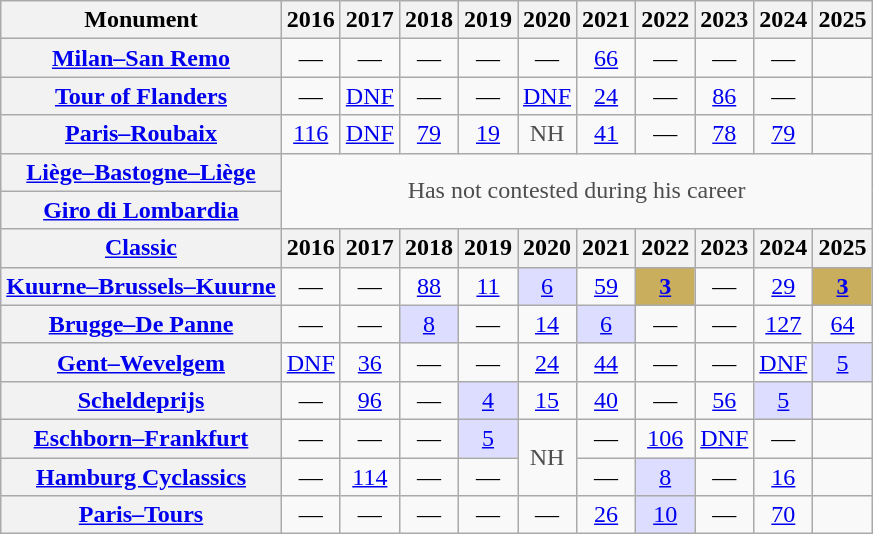<table class="wikitable plainrowheaders">
<tr>
<th>Monument</th>
<th scope="col">2016</th>
<th scope="col">2017</th>
<th scope="col">2018</th>
<th scope="col">2019</th>
<th scope="col">2020</th>
<th scope="col">2021</th>
<th scope="col">2022</th>
<th scope="col">2023</th>
<th scope="col">2024</th>
<th scope="col">2025</th>
</tr>
<tr style="text-align:center;">
<th scope="row"><a href='#'>Milan–San Remo</a></th>
<td>—</td>
<td>—</td>
<td>—</td>
<td>—</td>
<td>—</td>
<td><a href='#'>66</a></td>
<td>—</td>
<td>—</td>
<td>—</td>
<td></td>
</tr>
<tr style="text-align:center;">
<th scope="row"><a href='#'>Tour of Flanders</a></th>
<td>—</td>
<td><a href='#'>DNF</a></td>
<td>—</td>
<td>—</td>
<td><a href='#'>DNF</a></td>
<td><a href='#'>24</a></td>
<td>—</td>
<td><a href='#'>86</a></td>
<td>—</td>
<td></td>
</tr>
<tr style="text-align:center;">
<th scope="row"><a href='#'>Paris–Roubaix</a></th>
<td><a href='#'>116</a></td>
<td><a href='#'>DNF</a></td>
<td><a href='#'>79</a></td>
<td><a href='#'>19</a></td>
<td style="color:#4d4d4d;">NH</td>
<td><a href='#'>41</a></td>
<td>—</td>
<td><a href='#'>78</a></td>
<td><a href='#'>79</a></td>
<td></td>
</tr>
<tr style="text-align:center;">
<th scope="row"><a href='#'>Liège–Bastogne–Liège</a></th>
<td style="color:#4d4d4d;" colspan=13 rowspan=2>Has not contested during his career</td>
</tr>
<tr style="text-align:center;">
<th scope="row"><a href='#'>Giro di Lombardia</a></th>
</tr>
<tr>
<th><a href='#'>Classic</a></th>
<th scope="col">2016</th>
<th scope="col">2017</th>
<th scope="col">2018</th>
<th scope="col">2019</th>
<th scope="col">2020</th>
<th scope="col">2021</th>
<th scope="col">2022</th>
<th scope="col">2023</th>
<th scope="col">2024</th>
<th scope="col">2025</th>
</tr>
<tr style="text-align:center;">
<th scope="row"><a href='#'>Kuurne–Brussels–Kuurne</a></th>
<td>—</td>
<td>—</td>
<td><a href='#'>88</a></td>
<td><a href='#'>11</a></td>
<td style="background:#ddf;"><a href='#'>6</a></td>
<td><a href='#'>59</a></td>
<td style="background:#C9AE5D;"><a href='#'><strong>3</strong></a></td>
<td>—</td>
<td><a href='#'>29</a></td>
<td style="background:#C9AE5D;"><a href='#'><strong>3</strong></a></td>
</tr>
<tr style="text-align:center;">
<th scope="row"><a href='#'>Brugge–De Panne</a></th>
<td>—</td>
<td>—</td>
<td style="background:#ddf;"><a href='#'>8</a></td>
<td>—</td>
<td><a href='#'>14</a></td>
<td style="background:#ddf;"><a href='#'>6</a></td>
<td>—</td>
<td>—</td>
<td><a href='#'>127</a></td>
<td><a href='#'>64</a></td>
</tr>
<tr style="text-align:center;">
<th scope="row"><a href='#'>Gent–Wevelgem</a></th>
<td><a href='#'>DNF</a></td>
<td><a href='#'>36</a></td>
<td>—</td>
<td>—</td>
<td><a href='#'>24</a></td>
<td><a href='#'>44</a></td>
<td>—</td>
<td>—</td>
<td><a href='#'>DNF</a></td>
<td style="background:#ddf;"><a href='#'>5</a></td>
</tr>
<tr style="text-align:center;">
<th scope="row"><a href='#'>Scheldeprijs</a></th>
<td>—</td>
<td><a href='#'>96</a></td>
<td>—</td>
<td style="background:#ddf;"><a href='#'>4</a></td>
<td><a href='#'>15</a></td>
<td><a href='#'>40</a></td>
<td>—</td>
<td><a href='#'>56</a></td>
<td style="background:#ddf;"><a href='#'>5</a></td>
<td></td>
</tr>
<tr style="text-align:center;">
<th scope="row"><a href='#'>Eschborn–Frankfurt</a></th>
<td>—</td>
<td>—</td>
<td>—</td>
<td style="background:#ddf;"><a href='#'>5</a></td>
<td style="color:#4d4d4d;" rowspan=2>NH</td>
<td>—</td>
<td><a href='#'>106</a></td>
<td><a href='#'>DNF</a></td>
<td>—</td>
<td></td>
</tr>
<tr style="text-align:center;">
<th scope="row"><a href='#'>Hamburg Cyclassics</a></th>
<td>—</td>
<td><a href='#'>114</a></td>
<td>—</td>
<td>—</td>
<td>—</td>
<td style="background:#ddf;"><a href='#'>8</a></td>
<td>—</td>
<td><a href='#'>16</a></td>
<td></td>
</tr>
<tr style="text-align:center;">
<th scope="row"><a href='#'>Paris–Tours</a></th>
<td>—</td>
<td>—</td>
<td>—</td>
<td>—</td>
<td>—</td>
<td><a href='#'>26</a></td>
<td style="background:#ddf;"><a href='#'>10</a></td>
<td>—</td>
<td><a href='#'>70</a></td>
<td></td>
</tr>
</table>
